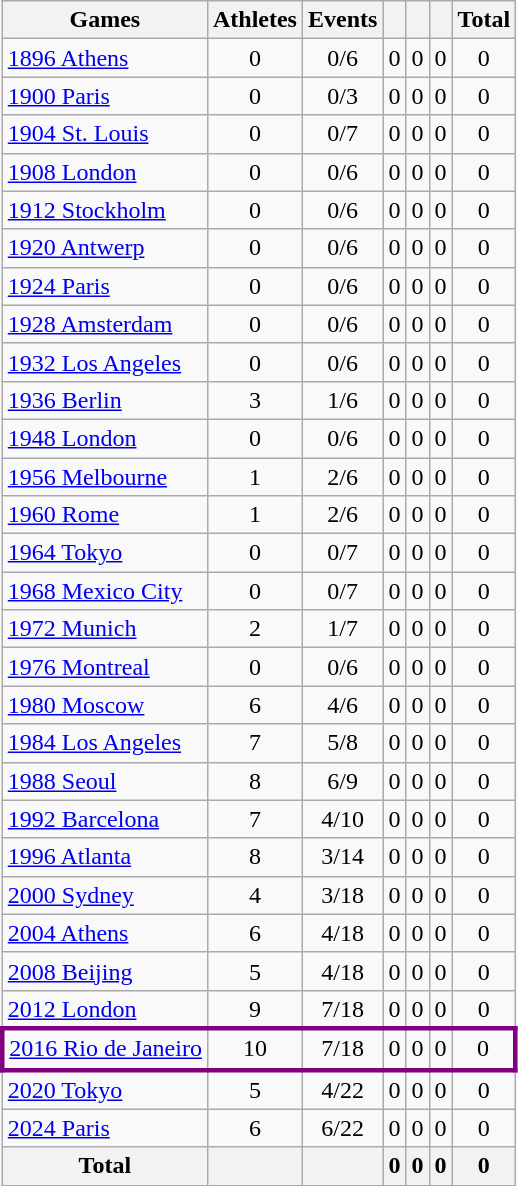<table class="wikitable sortable" style="text-align:center">
<tr>
<th>Games</th>
<th>Athletes</th>
<th>Events</th>
<th width:3em; font-weight:bold;"></th>
<th width:3em; font-weight:bold;"></th>
<th width:3em; font-weight:bold;"></th>
<th style="width:3; font-weight:bold;">Total</th>
</tr>
<tr>
<td align=left> <a href='#'>1896 Athens</a></td>
<td>0</td>
<td>0/6</td>
<td>0</td>
<td>0</td>
<td>0</td>
<td>0</td>
</tr>
<tr>
<td align=left> <a href='#'>1900 Paris</a></td>
<td>0</td>
<td>0/3</td>
<td>0</td>
<td>0</td>
<td>0</td>
<td>0</td>
</tr>
<tr>
<td align=left> <a href='#'>1904 St. Louis</a></td>
<td>0</td>
<td>0/7</td>
<td>0</td>
<td>0</td>
<td>0</td>
<td>0</td>
</tr>
<tr>
<td align=left> <a href='#'>1908 London</a></td>
<td>0</td>
<td>0/6</td>
<td>0</td>
<td>0</td>
<td>0</td>
<td>0</td>
</tr>
<tr>
<td align=left> <a href='#'>1912 Stockholm</a></td>
<td>0</td>
<td>0/6</td>
<td>0</td>
<td>0</td>
<td>0</td>
<td>0</td>
</tr>
<tr>
<td align=left> <a href='#'>1920 Antwerp</a></td>
<td>0</td>
<td>0/6</td>
<td>0</td>
<td>0</td>
<td>0</td>
<td>0</td>
</tr>
<tr>
<td align=left> <a href='#'>1924 Paris</a></td>
<td>0</td>
<td>0/6</td>
<td>0</td>
<td>0</td>
<td>0</td>
<td>0</td>
</tr>
<tr>
<td align=left> <a href='#'>1928 Amsterdam</a></td>
<td>0</td>
<td>0/6</td>
<td>0</td>
<td>0</td>
<td>0</td>
<td>0</td>
</tr>
<tr>
<td align=left> <a href='#'>1932 Los Angeles</a></td>
<td>0</td>
<td>0/6</td>
<td>0</td>
<td>0</td>
<td>0</td>
<td>0</td>
</tr>
<tr>
<td align=left> <a href='#'>1936 Berlin</a></td>
<td>3</td>
<td>1/6</td>
<td>0</td>
<td>0</td>
<td>0</td>
<td>0</td>
</tr>
<tr>
<td align=left> <a href='#'>1948 London</a></td>
<td>0</td>
<td>0/6</td>
<td>0</td>
<td>0</td>
<td>0</td>
<td>0</td>
</tr>
<tr>
<td align=left> <a href='#'>1956 Melbourne</a></td>
<td>1</td>
<td>2/6</td>
<td>0</td>
<td>0</td>
<td>0</td>
<td>0</td>
</tr>
<tr>
<td align=left> <a href='#'>1960 Rome</a></td>
<td>1</td>
<td>2/6</td>
<td>0</td>
<td>0</td>
<td>0</td>
<td>0</td>
</tr>
<tr>
<td align=left> <a href='#'>1964 Tokyo</a></td>
<td>0</td>
<td>0/7</td>
<td>0</td>
<td>0</td>
<td>0</td>
<td>0</td>
</tr>
<tr>
<td align=left> <a href='#'>1968 Mexico City</a></td>
<td>0</td>
<td>0/7</td>
<td>0</td>
<td>0</td>
<td>0</td>
<td>0</td>
</tr>
<tr>
<td align=left> <a href='#'>1972 Munich</a></td>
<td>2</td>
<td>1/7</td>
<td>0</td>
<td>0</td>
<td>0</td>
<td>0</td>
</tr>
<tr>
<td align=left> <a href='#'>1976 Montreal</a></td>
<td>0</td>
<td>0/6</td>
<td>0</td>
<td>0</td>
<td>0</td>
<td>0</td>
</tr>
<tr>
<td align=left> <a href='#'>1980 Moscow</a></td>
<td>6</td>
<td>4/6</td>
<td>0</td>
<td>0</td>
<td>0</td>
<td>0</td>
</tr>
<tr>
<td align=left> <a href='#'>1984 Los Angeles</a></td>
<td>7</td>
<td>5/8</td>
<td>0</td>
<td>0</td>
<td>0</td>
<td>0</td>
</tr>
<tr>
<td align=left> <a href='#'>1988 Seoul</a></td>
<td>8</td>
<td>6/9</td>
<td>0</td>
<td>0</td>
<td>0</td>
<td>0</td>
</tr>
<tr>
<td align=left> <a href='#'>1992 Barcelona</a></td>
<td>7</td>
<td>4/10</td>
<td>0</td>
<td>0</td>
<td>0</td>
<td>0</td>
</tr>
<tr>
<td align=left> <a href='#'>1996 Atlanta</a></td>
<td>8</td>
<td>3/14</td>
<td>0</td>
<td>0</td>
<td>0</td>
<td>0</td>
</tr>
<tr>
<td align=left> <a href='#'>2000 Sydney</a></td>
<td>4</td>
<td>3/18</td>
<td>0</td>
<td>0</td>
<td>0</td>
<td>0</td>
</tr>
<tr>
<td align=left> <a href='#'>2004 Athens</a></td>
<td>6</td>
<td>4/18</td>
<td>0</td>
<td>0</td>
<td>0</td>
<td>0</td>
</tr>
<tr>
<td align=left> <a href='#'>2008 Beijing</a></td>
<td>5</td>
<td>4/18</td>
<td>0</td>
<td>0</td>
<td>0</td>
<td>0</td>
</tr>
<tr>
<td align=left> <a href='#'>2012 London</a></td>
<td>9</td>
<td>7/18</td>
<td>0</td>
<td>0</td>
<td>0</td>
<td>0</td>
</tr>
<tr>
</tr>
<tr align=center style="border: 3px solid purple">
<td align=left> <a href='#'>2016 Rio de Janeiro</a></td>
<td>10</td>
<td>7/18</td>
<td>0</td>
<td>0</td>
<td>0</td>
<td>0</td>
</tr>
<tr>
<td align=left> <a href='#'>2020 Tokyo</a></td>
<td>5</td>
<td>4/22</td>
<td>0</td>
<td>0</td>
<td>0</td>
<td>0</td>
</tr>
<tr>
<td align=left> <a href='#'>2024 Paris</a></td>
<td>6</td>
<td>6/22</td>
<td>0</td>
<td>0</td>
<td>0</td>
<td>0</td>
</tr>
<tr>
<th>Total</th>
<th></th>
<th></th>
<th>0</th>
<th>0</th>
<th>0</th>
<th>0</th>
</tr>
</table>
